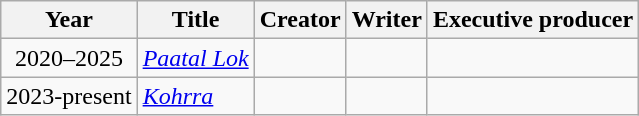<table class="wikitable">
<tr>
<th>Year</th>
<th>Title</th>
<th>Creator</th>
<th>Writer</th>
<th>Executive producer</th>
</tr>
<tr>
<td style="text-align: center;">2020–2025</td>
<td><em><a href='#'>Paatal Lok</a></em></td>
<td></td>
<td></td>
<td></td>
</tr>
<tr>
<td style="text-align: center;">2023-present</td>
<td><em><a href='#'>Kohrra</a></em></td>
<td></td>
<td></td>
<td></td>
</tr>
</table>
